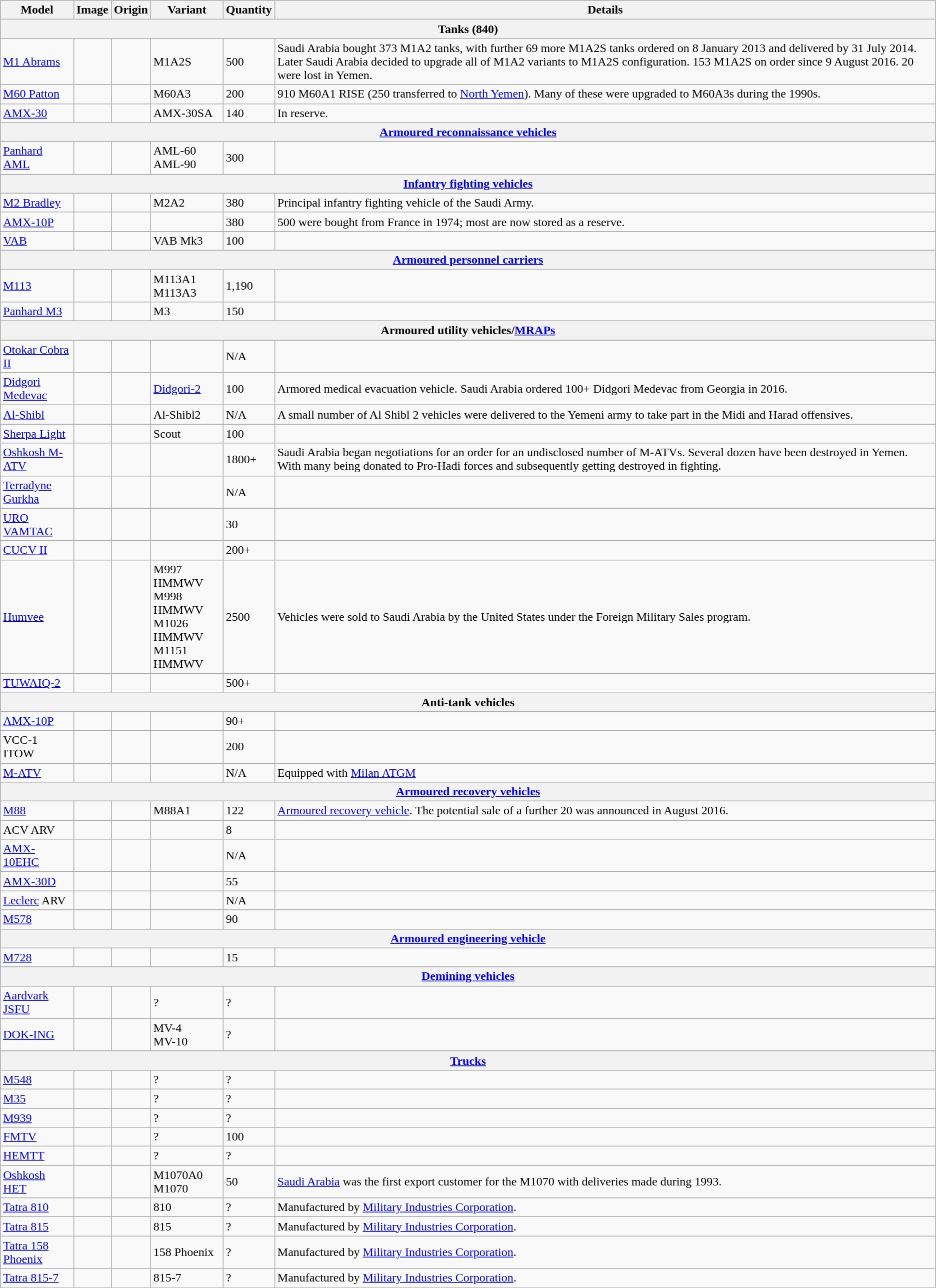<table class="wikitable">
<tr bgco>
<th>Model</th>
<th>Image</th>
<th>Origin</th>
<th>Variant</th>
<th>Quantity</th>
<th>Details</th>
</tr>
<tr>
<th colspan="7">Tanks (840)</th>
</tr>
<tr>
<td><a href='#'>M1 Abrams</a></td>
<td></td>
<td></td>
<td>M1A2S</td>
<td>500</td>
<td>Saudi Arabia bought 373 M1A2 tanks, with further 69 more M1A2S tanks ordered on 8 January 2013 and delivered by 31 July 2014. Later Saudi Arabia decided to upgrade all of M1A2 variants to M1A2S configuration. 153 M1A2S on order since 9 August 2016. 20 were lost in Yemen.</td>
</tr>
<tr>
<td><a href='#'>M60 Patton</a></td>
<td></td>
<td></td>
<td>M60A3</td>
<td>200</td>
<td>910 M60A1 RISE (250 transferred to <a href='#'>North Yemen</a>).  Many of these were upgraded to M60A3s during the 1990s.</td>
</tr>
<tr>
<td><a href='#'>AMX-30</a></td>
<td></td>
<td></td>
<td>AMX-30SA</td>
<td>140</td>
<td>In reserve.</td>
</tr>
<tr>
<th colspan="6"><a href='#'>Armoured reconnaissance vehicles</a></th>
</tr>
<tr>
<td><a href='#'>Panhard AML</a></td>
<td></td>
<td></td>
<td>AML-60<br>AML-90</td>
<td>300</td>
<td></td>
</tr>
<tr>
<th colspan="7"><a href='#'>Infantry fighting vehicles</a></th>
</tr>
<tr>
<td><a href='#'>M2 Bradley</a></td>
<td></td>
<td></td>
<td>M2A2</td>
<td>380</td>
<td>Principal infantry fighting vehicle of the Saudi Army.</td>
</tr>
<tr>
<td><a href='#'>AMX-10P</a></td>
<td></td>
<td></td>
<td></td>
<td>380</td>
<td>500 were bought from France in 1974; most are now stored as a reserve.</td>
</tr>
<tr>
<td><a href='#'>VAB</a></td>
<td></td>
<td></td>
<td>VAB Mk3</td>
<td>100</td>
<td></td>
</tr>
<tr>
<th colspan="6"><a href='#'>Armoured personnel carriers</a></th>
</tr>
<tr>
<td><a href='#'>M113</a></td>
<td></td>
<td></td>
<td>M113A1 <br>M113A3</td>
<td>1,190</td>
<td></td>
</tr>
<tr>
<td><a href='#'>Panhard M3</a></td>
<td></td>
<td></td>
<td>M3</td>
<td>150</td>
<td></td>
</tr>
<tr>
<th colspan="6">Armoured utility vehicles/<a href='#'>MRAPs</a></th>
</tr>
<tr>
<td><a href='#'>Otokar Cobra II</a></td>
<td></td>
<td></td>
<td></td>
<td>N/A</td>
<td></td>
</tr>
<tr>
<td><a href='#'>Didgori Medevac</a></td>
<td></td>
<td></td>
<td><a href='#'>Didgori-2</a></td>
<td>100</td>
<td>Armored medical evacuation vehicle. Saudi Arabia ordered 100+ Didgori Medevac from Georgia in 2016.</td>
</tr>
<tr>
<td><a href='#'>Al-Shibl</a></td>
<td></td>
<td></td>
<td>Al-Shibl2</td>
<td>N/A</td>
<td> A small number of Al Shibl 2 vehicles were delivered to the Yemeni army to take part in the Midi and Harad offensives.</td>
</tr>
<tr>
<td><a href='#'>Sherpa Light</a></td>
<td></td>
<td></td>
<td>Scout</td>
<td>100</td>
<td></td>
</tr>
<tr>
<td><a href='#'>Oshkosh M-ATV</a></td>
<td></td>
<td></td>
<td></td>
<td>1800+</td>
<td>Saudi Arabia began negotiations for an order for an undisclosed number of M-ATVs. Several dozen have been destroyed in Yemen. With many being donated to Pro-Hadi forces and subsequently getting destroyed in fighting.</td>
</tr>
<tr>
<td><a href='#'>Terradyne Gurkha</a></td>
<td></td>
<td></td>
<td></td>
<td>N/A</td>
<td></td>
</tr>
<tr>
<td><a href='#'>URO VAMTAC</a></td>
<td></td>
<td></td>
<td></td>
<td>30</td>
<td></td>
</tr>
<tr –>
<td><a href='#'>CUCV II</a></td>
<td></td>
<td></td>
<td></td>
<td>200+</td>
<td></td>
</tr>
<tr>
<td><a href='#'>Humvee</a></td>
<td></td>
<td></td>
<td>M997 HMMWV <br> M998 HMMWV <br> M1026 HMMWV <br> M1151 HMMWV</td>
<td>2500</td>
<td>Vehicles were sold to Saudi Arabia by the United States under the Foreign Military Sales program.</td>
</tr>
<tr>
<td><a href='#'>TUWAIQ-2</a></td>
<td></td>
<td></td>
<td></td>
<td>500+</td>
<td></td>
</tr>
<tr>
<th colspan="6">Anti-tank vehicles</th>
</tr>
<tr>
<td><a href='#'>AMX-10P</a></td>
<td></td>
<td></td>
<td></td>
<td>90+</td>
<td></td>
</tr>
<tr>
<td>VCC-1 ITOW</td>
<td></td>
<td></td>
<td></td>
<td>200</td>
<td></td>
</tr>
<tr>
<td><a href='#'>M-ATV</a></td>
<td></td>
<td></td>
<td></td>
<td>N/A</td>
<td>Equipped with <a href='#'>Milan ATGM</a></td>
</tr>
<tr>
<th colspan="6"><a href='#'>Armoured recovery vehicles</a></th>
</tr>
<tr>
<td><a href='#'>M88</a></td>
<td></td>
<td></td>
<td>M88A1</td>
<td>122</td>
<td><a href='#'>Armoured recovery vehicle</a>. The potential sale of a further 20 was announced in August 2016.</td>
</tr>
<tr>
<td>ACV ARV</td>
<td></td>
<td></td>
<td></td>
<td>8</td>
<td></td>
</tr>
<tr>
<td><a href='#'>AMX-10EHC</a></td>
<td></td>
<td></td>
<td></td>
<td>N/A</td>
<td></td>
</tr>
<tr>
<td><a href='#'>AMX-30D</a></td>
<td></td>
<td></td>
<td></td>
<td>55</td>
<td></td>
</tr>
<tr>
<td><a href='#'>Leclerc</a> ARV</td>
<td></td>
<td></td>
<td></td>
<td>N/A</td>
<td></td>
</tr>
<tr>
<td><a href='#'>M578</a></td>
<td></td>
<td></td>
<td></td>
<td>90</td>
<td></td>
</tr>
<tr>
<th colspan="6"><a href='#'>Armoured engineering vehicle</a></th>
</tr>
<tr>
<td><a href='#'>M728</a></td>
<td></td>
<td></td>
<td></td>
<td>15</td>
<td></td>
</tr>
<tr>
<th colspan="7"><a href='#'>Demining vehicles</a></th>
</tr>
<tr>
<td><a href='#'>Aardvark JSFU</a></td>
<td></td>
<td></td>
<td>?</td>
<td>?</td>
<td></td>
</tr>
<tr>
<td><a href='#'>DOK-ING</a></td>
<td></td>
<td></td>
<td>MV-4<br>MV-10</td>
<td>?</td>
<td></td>
</tr>
<tr>
<th colspan="7"><a href='#'>Trucks</a></th>
</tr>
<tr>
<td><a href='#'>M548</a></td>
<td></td>
<td></td>
<td>?</td>
<td>?</td>
<td></td>
</tr>
<tr>
<td><a href='#'>M35</a></td>
<td></td>
<td></td>
<td>?</td>
<td>?</td>
<td></td>
</tr>
<tr>
<td><a href='#'>M939</a></td>
<td></td>
<td></td>
<td>?</td>
<td>?</td>
<td></td>
</tr>
<tr>
<td><a href='#'>FMTV</a></td>
<td></td>
<td></td>
<td>?</td>
<td>100</td>
<td></td>
</tr>
<tr>
<td><a href='#'>HEMTT</a></td>
<td></td>
<td></td>
<td>?</td>
<td>?</td>
<td></td>
</tr>
<tr>
<td><a href='#'>Oshkosh HET</a></td>
<td></td>
<td></td>
<td>M1070A0<br>M1070</td>
<td>50</td>
<td><a href='#'>Saudi Arabia</a> was the first export customer for the M1070 with deliveries made during 1993.</td>
</tr>
<tr>
<td><a href='#'>Tatra 810</a></td>
<td></td>
<td><br></td>
<td>810</td>
<td>?</td>
<td>Manufactured by <a href='#'>Military Industries Corporation</a>.</td>
</tr>
<tr>
<td><a href='#'>Tatra 815</a></td>
<td></td>
<td><br></td>
<td>815</td>
<td>?</td>
<td>Manufactured by <a href='#'>Military Industries Corporation</a>.</td>
</tr>
<tr>
<td><a href='#'>Tatra 158 Phoenix</a></td>
<td></td>
<td><br></td>
<td>158 Phoenix</td>
<td>?</td>
<td>Manufactured by <a href='#'>Military Industries Corporation</a>.</td>
</tr>
<tr>
<td><a href='#'>Tatra 815-7</a></td>
<td></td>
<td><br></td>
<td>815-7</td>
<td>?</td>
<td>Manufactured by <a href='#'>Military Industries Corporation</a>.</td>
</tr>
</table>
